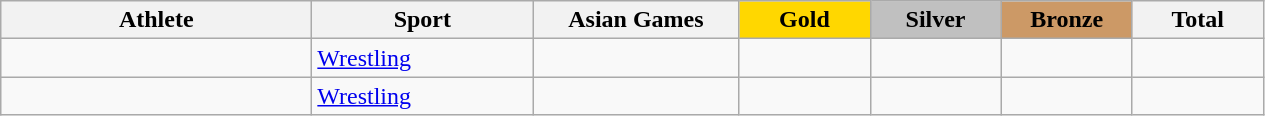<table class="wikitable">
<tr>
<th width=200>Athlete</th>
<th width=140>Sport</th>
<th width=130>Asian Games</th>
<th style="background:gold; width:5.0em; font-weight:bold;">Gold</th>
<th style="background:silver; width:5.0em; font-weight:bold;">Silver</th>
<th style="background:#cc9966; width:5.0em; font-weight:bold;">Bronze</th>
<th style="width:5.0em;">Total</th>
</tr>
<tr>
<td></td>
<td><a href='#'>Wrestling</a></td>
<td align="center"></td>
<td align="center"></td>
<td align="center"></td>
<td align="center"></td>
<td align="center"></td>
</tr>
<tr>
<td></td>
<td><a href='#'>Wrestling</a></td>
<td align="center"></td>
<td align="center"></td>
<td align="center"></td>
<td align="center"></td>
<td align="center"></td>
</tr>
</table>
